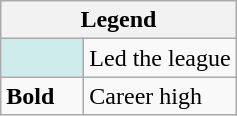<table class="wikitable">
<tr>
<th colspan="2">Legend</th>
</tr>
<tr>
<td style="background:#cfecec; width:3em;"></td>
<td>Led the league</td>
</tr>
<tr>
<td><strong>Bold</strong></td>
<td>Career high</td>
</tr>
</table>
